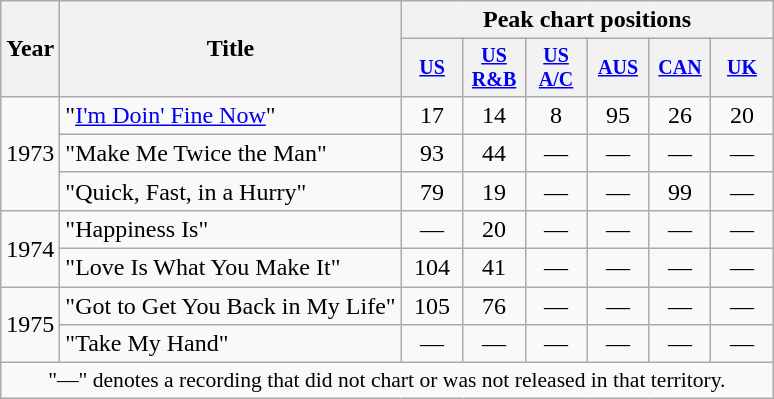<table class="wikitable" style="text-align:center;">
<tr>
<th rowspan="2">Year</th>
<th rowspan="2">Title</th>
<th colspan="6">Peak chart positions</th>
</tr>
<tr style="font-size:smaller;">
<th width="35"><a href='#'>US</a><br></th>
<th width="35"><a href='#'>US<br>R&B</a><br></th>
<th width="35"><a href='#'>US<br>A/C</a><br></th>
<th width="35"><a href='#'>AUS</a><br></th>
<th width="35"><a href='#'>CAN</a><br></th>
<th width="35"><a href='#'>UK</a><br></th>
</tr>
<tr>
<td rowspan="3">1973</td>
<td align="left">"<a href='#'>I'm Doin' Fine Now</a>"</td>
<td>17</td>
<td>14</td>
<td>8</td>
<td>95</td>
<td>26</td>
<td>20</td>
</tr>
<tr>
<td align="left">"Make Me Twice the Man"</td>
<td>93</td>
<td>44</td>
<td>—</td>
<td>—</td>
<td>—</td>
<td>—</td>
</tr>
<tr>
<td align="left">"Quick, Fast, in a Hurry"</td>
<td>79</td>
<td>19</td>
<td>—</td>
<td>—</td>
<td>99</td>
<td>—</td>
</tr>
<tr>
<td rowspan="2">1974</td>
<td align="left">"Happiness Is"</td>
<td>—</td>
<td>20</td>
<td>—</td>
<td>—</td>
<td>—</td>
<td>—</td>
</tr>
<tr>
<td align="left">"Love Is What You Make It"</td>
<td>104</td>
<td>41</td>
<td>—</td>
<td>—</td>
<td>—</td>
<td>—</td>
</tr>
<tr>
<td rowspan="2">1975</td>
<td align="left">"Got to Get You Back in My Life"</td>
<td>105</td>
<td>76</td>
<td>—</td>
<td>—</td>
<td>—</td>
<td>—</td>
</tr>
<tr>
<td align="left">"Take My Hand"</td>
<td>—</td>
<td>—</td>
<td>—</td>
<td>—</td>
<td>—</td>
<td>—</td>
</tr>
<tr>
<td colspan="15" style="font-size:90%">"—" denotes a recording that did not chart or was not released in that territory.</td>
</tr>
</table>
